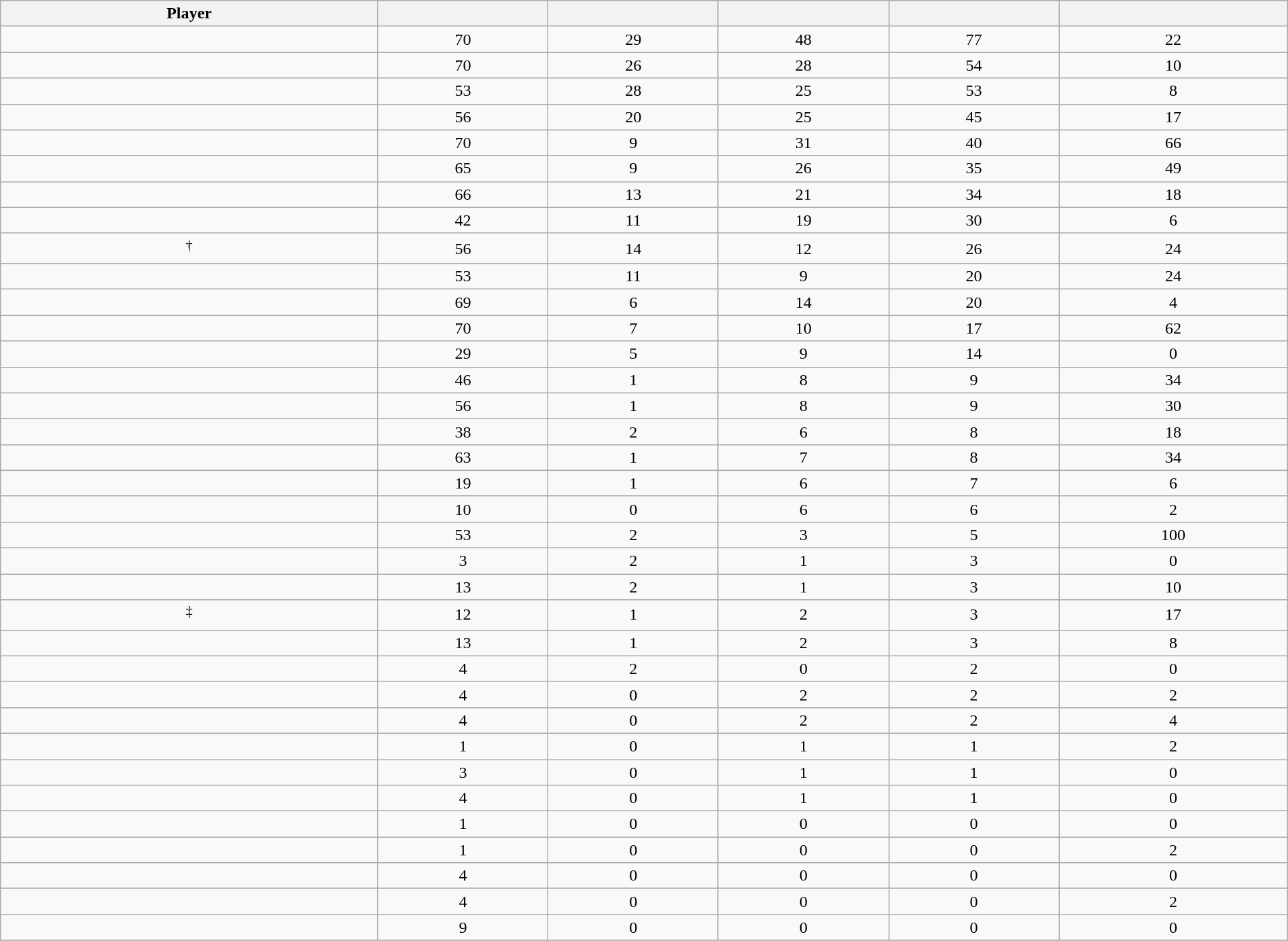<table class="wikitable sortable" style="width:100%;">
<tr align=center>
<th>Player</th>
<th></th>
<th></th>
<th></th>
<th></th>
<th></th>
</tr>
<tr align=center>
<td></td>
<td>70</td>
<td>29</td>
<td>48</td>
<td>77</td>
<td>22</td>
</tr>
<tr align=center>
<td></td>
<td>70</td>
<td>26</td>
<td>28</td>
<td>54</td>
<td>10</td>
</tr>
<tr align=center>
<td></td>
<td>53</td>
<td>28</td>
<td>25</td>
<td>53</td>
<td>8</td>
</tr>
<tr align=center>
<td></td>
<td>56</td>
<td>20</td>
<td>25</td>
<td>45</td>
<td>17</td>
</tr>
<tr align=center>
<td></td>
<td>70</td>
<td>9</td>
<td>31</td>
<td>40</td>
<td>66</td>
</tr>
<tr align=center>
<td></td>
<td>65</td>
<td>9</td>
<td>26</td>
<td>35</td>
<td>49</td>
</tr>
<tr align=center>
<td></td>
<td>66</td>
<td>13</td>
<td>21</td>
<td>34</td>
<td>18</td>
</tr>
<tr align=center>
<td></td>
<td>42</td>
<td>11</td>
<td>19</td>
<td>30</td>
<td>6</td>
</tr>
<tr align=center>
<td><sup>†</sup></td>
<td>56</td>
<td>14</td>
<td>12</td>
<td>26</td>
<td>24</td>
</tr>
<tr align=center>
<td></td>
<td>53</td>
<td>11</td>
<td>9</td>
<td>20</td>
<td>24</td>
</tr>
<tr align=center>
<td></td>
<td>69</td>
<td>6</td>
<td>14</td>
<td>20</td>
<td>4</td>
</tr>
<tr align=center>
<td></td>
<td>70</td>
<td>7</td>
<td>10</td>
<td>17</td>
<td>62</td>
</tr>
<tr align=center>
<td></td>
<td>29</td>
<td>5</td>
<td>9</td>
<td>14</td>
<td>0</td>
</tr>
<tr align=center>
<td></td>
<td>46</td>
<td>1</td>
<td>8</td>
<td>9</td>
<td>34</td>
</tr>
<tr align=center>
<td></td>
<td>56</td>
<td>1</td>
<td>8</td>
<td>9</td>
<td>30</td>
</tr>
<tr align=center>
<td></td>
<td>38</td>
<td>2</td>
<td>6</td>
<td>8</td>
<td>18</td>
</tr>
<tr align=center>
<td></td>
<td>63</td>
<td>1</td>
<td>7</td>
<td>8</td>
<td>34</td>
</tr>
<tr align=center>
<td></td>
<td>19</td>
<td>1</td>
<td>6</td>
<td>7</td>
<td>6</td>
</tr>
<tr align=center>
<td></td>
<td>10</td>
<td>0</td>
<td>6</td>
<td>6</td>
<td>2</td>
</tr>
<tr align=center>
<td></td>
<td>53</td>
<td>2</td>
<td>3</td>
<td>5</td>
<td>100</td>
</tr>
<tr align=center>
<td></td>
<td>3</td>
<td>2</td>
<td>1</td>
<td>3</td>
<td>0</td>
</tr>
<tr align=center>
<td></td>
<td>13</td>
<td>2</td>
<td>1</td>
<td>3</td>
<td>10</td>
</tr>
<tr align=center>
<td><sup>‡</sup></td>
<td>12</td>
<td>1</td>
<td>2</td>
<td>3</td>
<td>17</td>
</tr>
<tr align=center>
<td></td>
<td>13</td>
<td>1</td>
<td>2</td>
<td>3</td>
<td>8</td>
</tr>
<tr align=center>
<td></td>
<td>4</td>
<td>2</td>
<td>0</td>
<td>2</td>
<td>0</td>
</tr>
<tr align=center>
<td></td>
<td>4</td>
<td>0</td>
<td>2</td>
<td>2</td>
<td>2</td>
</tr>
<tr align=center>
<td></td>
<td>4</td>
<td>0</td>
<td>2</td>
<td>2</td>
<td>4</td>
</tr>
<tr align=center>
<td></td>
<td>1</td>
<td>0</td>
<td>1</td>
<td>1</td>
<td>2</td>
</tr>
<tr align=center>
<td></td>
<td>3</td>
<td>0</td>
<td>1</td>
<td>1</td>
<td>0</td>
</tr>
<tr align=center>
<td></td>
<td>4</td>
<td>0</td>
<td>1</td>
<td>1</td>
<td>0</td>
</tr>
<tr align=center>
<td></td>
<td>1</td>
<td>0</td>
<td>0</td>
<td>0</td>
<td>0</td>
</tr>
<tr align=center>
<td></td>
<td>1</td>
<td>0</td>
<td>0</td>
<td>0</td>
<td>2</td>
</tr>
<tr align=center>
<td></td>
<td>4</td>
<td>0</td>
<td>0</td>
<td>0</td>
<td>0</td>
</tr>
<tr align=center>
<td></td>
<td>4</td>
<td>0</td>
<td>0</td>
<td>0</td>
<td>2</td>
</tr>
<tr align=center>
<td></td>
<td>9</td>
<td>0</td>
<td>0</td>
<td>0</td>
<td>0</td>
</tr>
<tr>
</tr>
</table>
